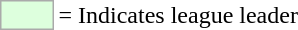<table>
<tr>
<td style="background:#DDFFDD; border:1px solid #aaa; width:2em;"></td>
<td>= Indicates league leader</td>
</tr>
</table>
